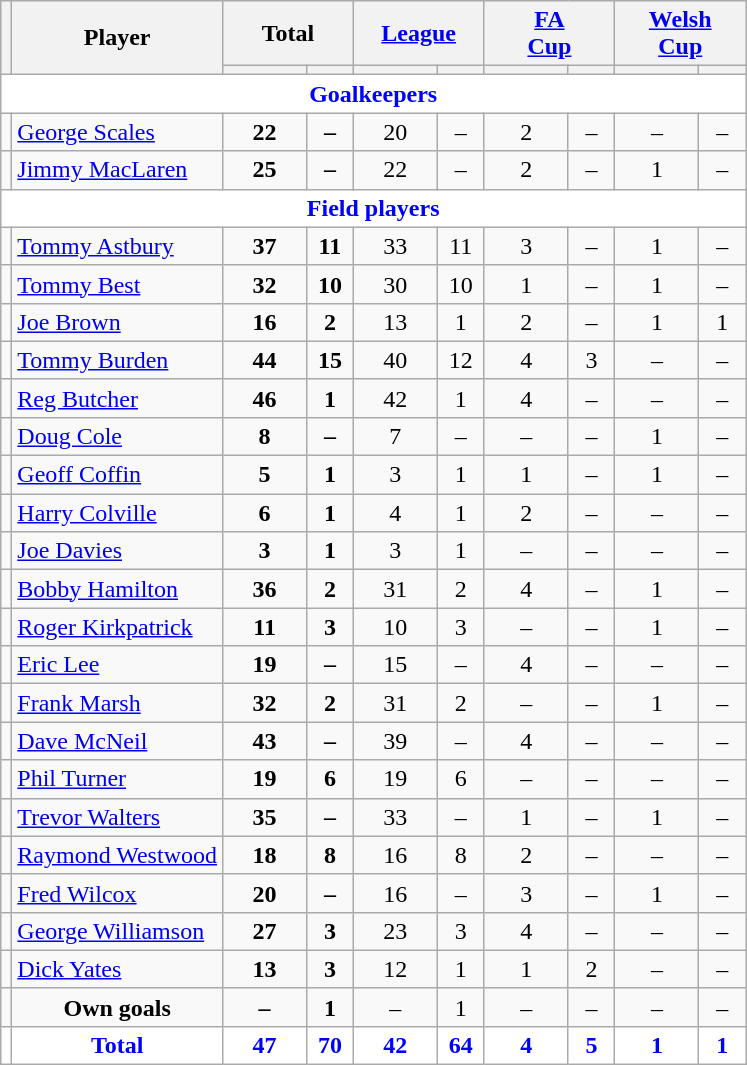<table class="wikitable"  style="text-align:center;">
<tr>
<th rowspan="2" style="font-size:80%;"></th>
<th rowspan="2">Player</th>
<th colspan="2">Total</th>
<th colspan="2"><a href='#'>League</a></th>
<th colspan="2"><a href='#'>FA<br>Cup</a></th>
<th colspan="2"><a href='#'>Welsh<br>Cup</a></th>
</tr>
<tr>
<th style="width: 50px; font-size:80%;"></th>
<th style="width: 25px; font-size:80%;"></th>
<th style="width: 50px; font-size:80%;"></th>
<th style="width: 25px; font-size:80%;"></th>
<th style="width: 50px; font-size:80%;"></th>
<th style="width: 25px; font-size:80%;"></th>
<th style="width: 50px; font-size:80%;"></th>
<th style="width: 25px; font-size:80%;"></th>
</tr>
<tr>
<td colspan="10" style="background:white; color:blue; text-align:center;"><strong>Goalkeepers</strong></td>
</tr>
<tr>
<td></td>
<td style="text-align:left;"><a href='#'>George Scales</a></td>
<td><strong>22</strong></td>
<td><strong>–</strong></td>
<td>20</td>
<td>–</td>
<td>2</td>
<td>–</td>
<td>–</td>
<td>–</td>
</tr>
<tr>
<td></td>
<td style="text-align:left;"><a href='#'>Jimmy MacLaren</a></td>
<td><strong>25</strong></td>
<td><strong>–</strong></td>
<td>22</td>
<td>–</td>
<td>2</td>
<td>–</td>
<td>1</td>
<td>–</td>
</tr>
<tr>
<td colspan="10" style="background:white; color:blue; text-align:center;"><strong>Field players</strong></td>
</tr>
<tr>
<td></td>
<td style="text-align:left;"><a href='#'>Tommy Astbury</a></td>
<td><strong>37</strong></td>
<td><strong>11</strong></td>
<td>33</td>
<td>11</td>
<td>3</td>
<td>–</td>
<td>1</td>
<td>–</td>
</tr>
<tr>
<td></td>
<td style="text-align:left;"><a href='#'>Tommy Best</a></td>
<td><strong>32</strong></td>
<td><strong>10</strong></td>
<td>30</td>
<td>10</td>
<td>1</td>
<td>–</td>
<td>1</td>
<td>–</td>
</tr>
<tr>
<td></td>
<td style="text-align:left;"><a href='#'>Joe Brown</a></td>
<td><strong>16</strong></td>
<td><strong>2</strong></td>
<td>13</td>
<td>1</td>
<td>2</td>
<td>–</td>
<td>1</td>
<td>1</td>
</tr>
<tr>
<td></td>
<td style="text-align:left;"><a href='#'>Tommy Burden</a></td>
<td><strong>44</strong></td>
<td><strong>15</strong></td>
<td>40</td>
<td>12</td>
<td>4</td>
<td>3</td>
<td>–</td>
<td>–</td>
</tr>
<tr>
<td></td>
<td style="text-align:left;"><a href='#'>Reg Butcher</a></td>
<td><strong>46</strong></td>
<td><strong>1</strong></td>
<td>42</td>
<td>1</td>
<td>4</td>
<td>–</td>
<td>–</td>
<td>–</td>
</tr>
<tr>
<td></td>
<td style="text-align:left;"><a href='#'>Doug Cole</a></td>
<td><strong>8</strong></td>
<td><strong>–</strong></td>
<td>7</td>
<td>–</td>
<td>–</td>
<td>–</td>
<td>1</td>
<td>–</td>
</tr>
<tr>
<td></td>
<td style="text-align:left;"><a href='#'>Geoff Coffin</a></td>
<td><strong>5</strong></td>
<td><strong>1</strong></td>
<td>3</td>
<td>1</td>
<td>1</td>
<td>–</td>
<td>1</td>
<td>–</td>
</tr>
<tr>
<td></td>
<td style="text-align:left;"><a href='#'>Harry Colville</a></td>
<td><strong>6</strong></td>
<td><strong>1</strong></td>
<td>4</td>
<td>1</td>
<td>2</td>
<td>–</td>
<td>–</td>
<td>–</td>
</tr>
<tr>
<td></td>
<td style="text-align:left;"><a href='#'>Joe Davies</a></td>
<td><strong>3</strong></td>
<td><strong>1</strong></td>
<td>3</td>
<td>1</td>
<td>–</td>
<td>–</td>
<td>–</td>
<td>–</td>
</tr>
<tr>
<td></td>
<td style="text-align:left;"><a href='#'>Bobby Hamilton</a></td>
<td><strong>36</strong></td>
<td><strong>2</strong></td>
<td>31</td>
<td>2</td>
<td>4</td>
<td>–</td>
<td>1</td>
<td>–</td>
</tr>
<tr>
<td></td>
<td style="text-align:left;"><a href='#'>Roger Kirkpatrick</a></td>
<td><strong>11</strong></td>
<td><strong>3</strong></td>
<td>10</td>
<td>3</td>
<td>–</td>
<td>–</td>
<td>1</td>
<td>–</td>
</tr>
<tr>
<td></td>
<td style="text-align:left;"><a href='#'>Eric Lee</a></td>
<td><strong>19</strong></td>
<td><strong>–</strong></td>
<td>15</td>
<td>–</td>
<td>4</td>
<td>–</td>
<td>–</td>
<td>–</td>
</tr>
<tr>
<td></td>
<td style="text-align:left;"><a href='#'>Frank Marsh</a></td>
<td><strong>32</strong></td>
<td><strong>2</strong></td>
<td>31</td>
<td>2</td>
<td>–</td>
<td>–</td>
<td>1</td>
<td>–</td>
</tr>
<tr>
<td></td>
<td style="text-align:left;"><a href='#'>Dave McNeil</a></td>
<td><strong>43</strong></td>
<td><strong>–</strong></td>
<td>39</td>
<td>–</td>
<td>4</td>
<td>–</td>
<td>–</td>
<td>–</td>
</tr>
<tr>
<td></td>
<td style="text-align:left;"><a href='#'>Phil Turner</a></td>
<td><strong>19</strong></td>
<td><strong>6</strong></td>
<td>19</td>
<td>6</td>
<td>–</td>
<td>–</td>
<td>–</td>
<td>–</td>
</tr>
<tr>
<td></td>
<td style="text-align:left;"><a href='#'>Trevor Walters</a></td>
<td><strong>35</strong></td>
<td><strong>–</strong></td>
<td>33</td>
<td>–</td>
<td>1</td>
<td>–</td>
<td>1</td>
<td>–</td>
</tr>
<tr>
<td></td>
<td style="text-align:left;"><a href='#'>Raymond Westwood</a></td>
<td><strong>18</strong></td>
<td><strong>8</strong></td>
<td>16</td>
<td>8</td>
<td>2</td>
<td>–</td>
<td>–</td>
<td>–</td>
</tr>
<tr>
<td></td>
<td style="text-align:left;"><a href='#'>Fred Wilcox</a></td>
<td><strong>20</strong></td>
<td><strong>–</strong></td>
<td>16</td>
<td>–</td>
<td>3</td>
<td>–</td>
<td>1</td>
<td>–</td>
</tr>
<tr>
<td></td>
<td style="text-align:left;"><a href='#'>George Williamson</a></td>
<td><strong>27</strong></td>
<td><strong>3</strong></td>
<td>23</td>
<td>3</td>
<td>4</td>
<td>–</td>
<td>–</td>
<td>–</td>
</tr>
<tr>
<td></td>
<td style="text-align:left;"><a href='#'>Dick Yates</a></td>
<td><strong>13</strong></td>
<td><strong>3</strong></td>
<td>12</td>
<td>1</td>
<td>1</td>
<td>2</td>
<td>–</td>
<td>–</td>
</tr>
<tr>
<td></td>
<td><strong>Own goals</strong></td>
<td><strong>–</strong></td>
<td><strong>1</strong></td>
<td>–</td>
<td>1</td>
<td>–</td>
<td>–</td>
<td>–</td>
<td>–</td>
</tr>
<tr style="background:white; color:blue; text-align:center;">
<td></td>
<td><strong>Total</strong></td>
<td><strong>47</strong></td>
<td><strong>70</strong></td>
<td><strong>42</strong></td>
<td><strong>64</strong></td>
<td><strong>4</strong></td>
<td><strong>5</strong></td>
<td><strong>1</strong></td>
<td><strong>1</strong></td>
</tr>
</table>
